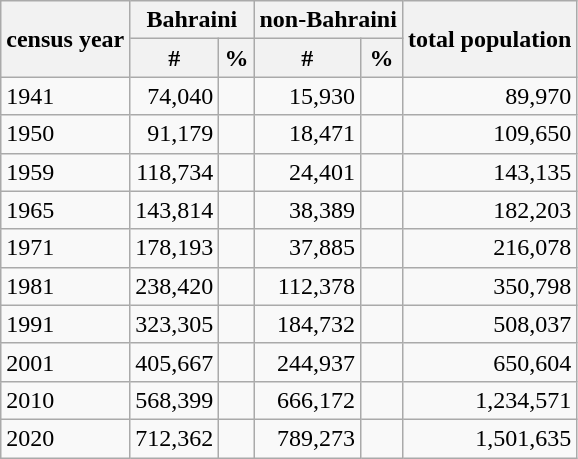<table class="wikitable" style="text-align: right;">
<tr>
<th rowspan="2">census year</th>
<th colspan="2">Bahraini</th>
<th colspan="2">non-Bahraini</th>
<th rowspan="2">total population</th>
</tr>
<tr>
<th>#</th>
<th>%</th>
<th>#</th>
<th>%</th>
</tr>
<tr>
<td align=left>1941</td>
<td>74,040</td>
<td></td>
<td>15,930</td>
<td></td>
<td>89,970</td>
</tr>
<tr>
<td align=left>1950</td>
<td>91,179</td>
<td></td>
<td>18,471</td>
<td></td>
<td>109,650</td>
</tr>
<tr>
<td align=left>1959</td>
<td>118,734</td>
<td></td>
<td>24,401</td>
<td></td>
<td>143,135</td>
</tr>
<tr>
<td align=left>1965</td>
<td>143,814</td>
<td></td>
<td>38,389</td>
<td></td>
<td>182,203</td>
</tr>
<tr>
<td align=left>1971</td>
<td>178,193</td>
<td></td>
<td>37,885</td>
<td></td>
<td>216,078</td>
</tr>
<tr>
<td align=left>1981</td>
<td>238,420</td>
<td></td>
<td>112,378</td>
<td></td>
<td>350,798</td>
</tr>
<tr>
<td align=left>1991</td>
<td>323,305</td>
<td></td>
<td>184,732</td>
<td></td>
<td>508,037</td>
</tr>
<tr>
<td align=left>2001</td>
<td>405,667</td>
<td></td>
<td>244,937</td>
<td></td>
<td>650,604</td>
</tr>
<tr>
<td align=left>2010</td>
<td>568,399</td>
<td></td>
<td>666,172</td>
<td></td>
<td>1,234,571</td>
</tr>
<tr>
<td align=left>2020</td>
<td>712,362</td>
<td></td>
<td>789,273</td>
<td></td>
<td>1,501,635</td>
</tr>
</table>
